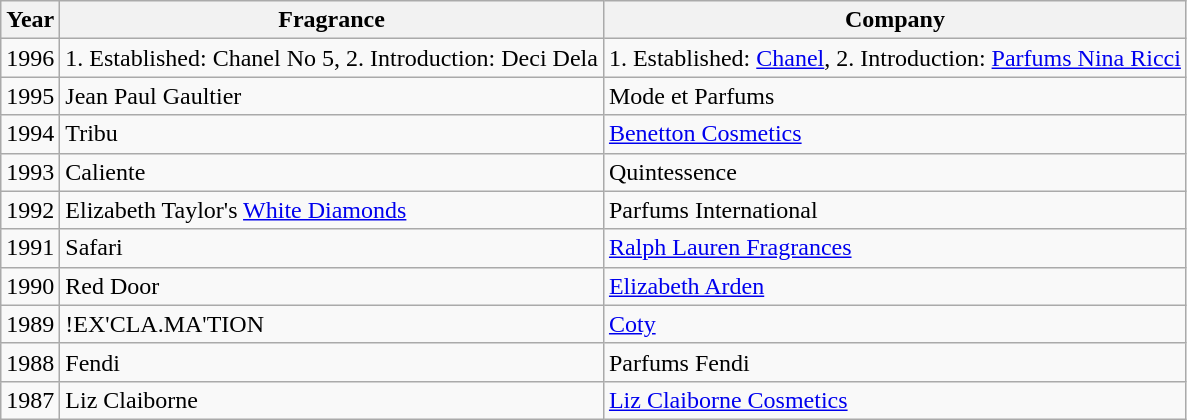<table class="wikitable sortable">
<tr>
<th>Year</th>
<th>Fragrance</th>
<th>Company</th>
</tr>
<tr>
<td>1996</td>
<td>1. Established: Chanel No 5, 2. Introduction: Deci Dela</td>
<td>1. Established: <a href='#'>Chanel</a>, 2. Introduction: <a href='#'>Parfums Nina Ricci</a></td>
</tr>
<tr>
<td>1995</td>
<td>Jean Paul Gaultier</td>
<td>Mode et Parfums</td>
</tr>
<tr>
<td>1994</td>
<td>Tribu</td>
<td><a href='#'>Benetton Cosmetics</a></td>
</tr>
<tr>
<td>1993</td>
<td>Caliente</td>
<td>Quintessence</td>
</tr>
<tr>
<td>1992</td>
<td>Elizabeth Taylor's <a href='#'>White Diamonds</a></td>
<td>Parfums International</td>
</tr>
<tr>
<td>1991</td>
<td>Safari</td>
<td><a href='#'>Ralph Lauren Fragrances</a></td>
</tr>
<tr>
<td>1990</td>
<td>Red Door</td>
<td><a href='#'>Elizabeth Arden</a></td>
</tr>
<tr>
<td>1989</td>
<td>!EX'CLA.MA'TION</td>
<td><a href='#'>Coty</a></td>
</tr>
<tr>
<td>1988</td>
<td>Fendi</td>
<td>Parfums Fendi</td>
</tr>
<tr>
<td>1987</td>
<td>Liz Claiborne</td>
<td><a href='#'>Liz Claiborne Cosmetics</a></td>
</tr>
</table>
